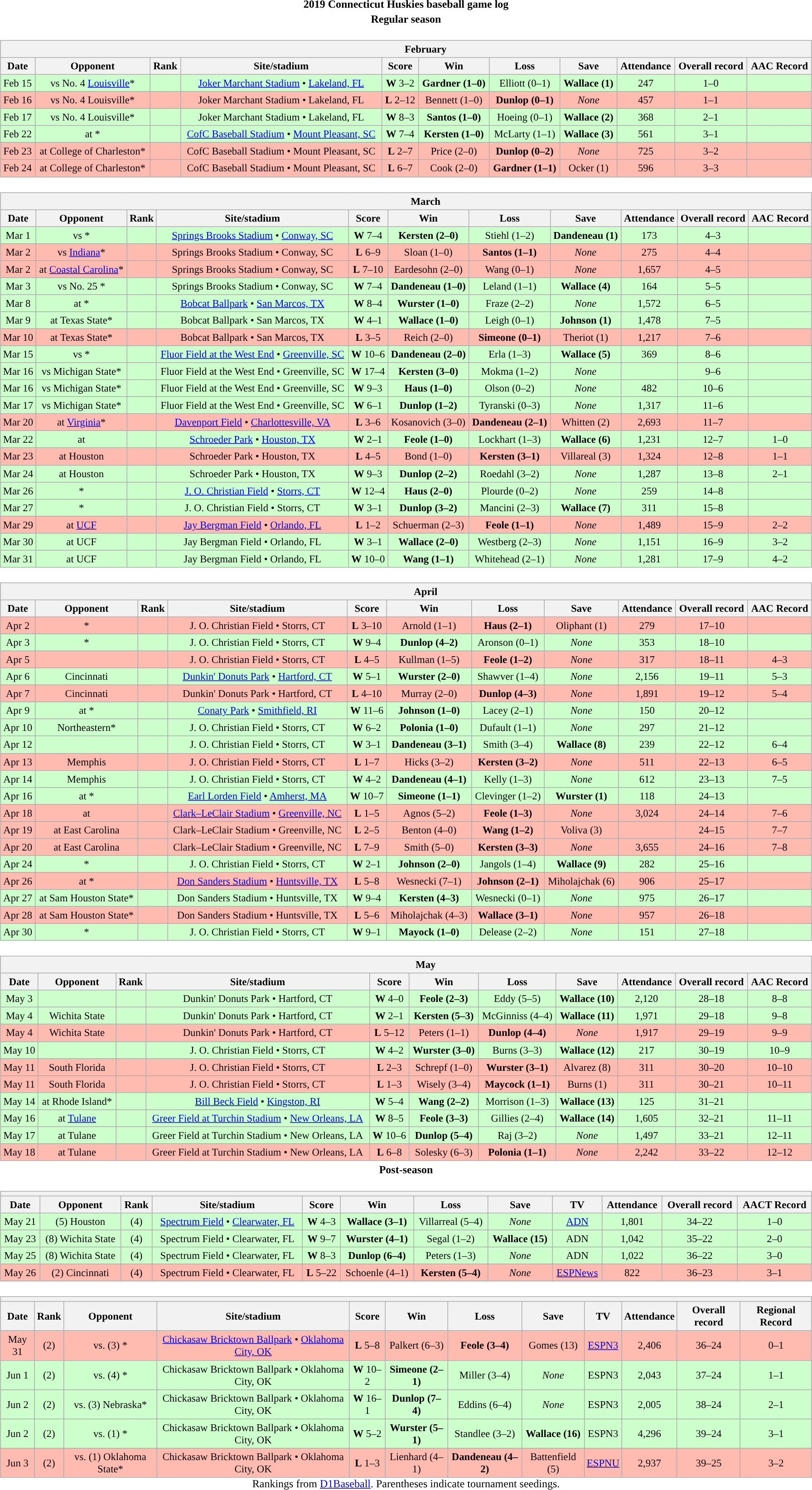<table class="toccolours" width=95% style="clear:both; margin:1.5em auto; text-align:center;">
<tr>
<th colspan=2>2019 Connecticut Huskies baseball game log</th>
</tr>
<tr>
<th colspan=2>Regular season</th>
</tr>
<tr valign="top">
<td><br><table class="wikitable collapsible collapsed" style="margin:auto; width:100%; text-align:center; font-size:95%">
<tr>
<th colspan=12 style="padding-left:4em;">February</th>
</tr>
<tr>
<th>Date</th>
<th>Opponent</th>
<th>Rank</th>
<th>Site/stadium</th>
<th>Score</th>
<th>Win</th>
<th>Loss</th>
<th>Save</th>
<th>Attendance</th>
<th>Overall record</th>
<th>AAC Record</th>
</tr>
<tr bgcolor=ccffcc>
<td>Feb 15</td>
<td>vs No. 4 <a href='#'>Louisville</a>*</td>
<td></td>
<td><a href='#'>Joker Marchant Stadium</a> • <a href='#'>Lakeland, FL</a></td>
<td><strong>W</strong> 3–2</td>
<td><strong>Gardner (1–0)</strong></td>
<td>Elliott (0–1)</td>
<td><strong>Wallace (1)</strong></td>
<td>247</td>
<td>1–0</td>
<td></td>
</tr>
<tr bgcolor=ffbbb>
<td>Feb 16</td>
<td>vs No. 4 Louisville*</td>
<td></td>
<td>Joker Marchant Stadium • Lakeland, FL</td>
<td><strong>L</strong> 2–12</td>
<td>Bennett (1–0)</td>
<td><strong>Dunlop (0–1)</strong></td>
<td><em>None</em></td>
<td>457</td>
<td>1–1</td>
<td></td>
</tr>
<tr bgcolor=ccffcc>
<td>Feb 17</td>
<td>vs No. 4 Louisville*</td>
<td></td>
<td>Joker Marchant Stadium • Lakeland, FL</td>
<td><strong>W</strong> 8–3</td>
<td><strong>Santos (1–0)</strong></td>
<td>Hoeing (0–1)</td>
<td><strong>Wallace (2)</strong></td>
<td>368</td>
<td>2–1</td>
<td></td>
</tr>
<tr bgcolor=ccffcc>
<td>Feb 22</td>
<td>at *</td>
<td></td>
<td><a href='#'>CofC Baseball Stadium</a> • <a href='#'>Mount Pleasant, SC</a></td>
<td><strong>W</strong> 7–4</td>
<td><strong>Kersten (1–0)</strong></td>
<td>McLarty (1–1)</td>
<td><strong>Wallace (3)</strong></td>
<td>561</td>
<td>3–1</td>
<td></td>
</tr>
<tr bgcolor=ffbbb>
<td>Feb 23</td>
<td>at College of Charleston*</td>
<td></td>
<td>CofC Baseball Stadium • Mount Pleasant, SC</td>
<td><strong>L</strong> 2–7</td>
<td>Price (2–0)</td>
<td><strong>Dunlop (0–2)</strong></td>
<td><em>None</em></td>
<td>725</td>
<td>3–2</td>
<td></td>
</tr>
<tr bgcolor=ffbbb>
<td>Feb 24</td>
<td>at College of Charleston*</td>
<td></td>
<td>CofC Baseball Stadium • Mount Pleasant, SC</td>
<td><strong>L</strong> 6–7</td>
<td>Cook (2–0)</td>
<td><strong>Gardner (1–1)</strong></td>
<td>Ocker (1)</td>
<td>596</td>
<td>3–3</td>
<td></td>
</tr>
</table>
</td>
</tr>
<tr>
<td><br><table class="wikitable collapsible collapsed" style="margin:auto; width:100%; text-align:center; font-size:95%">
<tr>
<th colspan=12 style="padding-left:4em;">March</th>
</tr>
<tr>
<th>Date</th>
<th>Opponent</th>
<th>Rank</th>
<th>Site/stadium</th>
<th>Score</th>
<th>Win</th>
<th>Loss</th>
<th>Save</th>
<th>Attendance</th>
<th>Overall record</th>
<th>AAC Record</th>
</tr>
<tr bgcolor=ccffcc>
<td>Mar 1</td>
<td>vs *</td>
<td></td>
<td><a href='#'>Springs Brooks Stadium</a> • <a href='#'>Conway, SC</a></td>
<td><strong>W</strong> 7–4</td>
<td><strong>Kersten (2–0)</strong></td>
<td>Stiehl (1–2)</td>
<td><strong>Dandeneau (1)</strong></td>
<td>173</td>
<td>4–3</td>
<td></td>
</tr>
<tr bgcolor=ffbbb>
<td>Mar 2</td>
<td>vs <a href='#'>Indiana</a>*</td>
<td></td>
<td>Springs Brooks Stadium • Conway, SC</td>
<td><strong>L</strong> 6–9</td>
<td>Sloan (1–0)</td>
<td><strong>Santos (1–1)</strong></td>
<td><em>None</em></td>
<td>275</td>
<td>4–4</td>
<td></td>
</tr>
<tr bgcolor=ffbbb>
<td>Mar 2</td>
<td>at <a href='#'>Coastal Carolina</a>*</td>
<td></td>
<td>Springs Brooks Stadium • Conway, SC</td>
<td><strong>L</strong> 7–10</td>
<td>Eardesohn (2–0)</td>
<td>Wang (0–1)</td>
<td><em>None</em></td>
<td>1,657</td>
<td>4–5</td>
<td></td>
</tr>
<tr bgcolor=ccffcc>
<td>Mar 3</td>
<td>vs No. 25 *</td>
<td></td>
<td>Springs Brooks Stadium • Conway, SC</td>
<td><strong>W</strong> 7–4</td>
<td><strong>Dandeneau (1–0)</strong></td>
<td>Leland (1–1)</td>
<td><strong>Wallace (4)</strong></td>
<td>164</td>
<td>5–5</td>
<td></td>
</tr>
<tr bgcolor=ccffcc>
<td>Mar 8</td>
<td>at *</td>
<td></td>
<td><a href='#'>Bobcat Ballpark</a> • <a href='#'>San Marcos, TX</a></td>
<td><strong>W</strong> 8–4</td>
<td><strong>Wurster (1–0)</strong></td>
<td>Fraze (2–2)</td>
<td><em>None</em></td>
<td>1,572</td>
<td>6–5</td>
<td></td>
</tr>
<tr bgcolor=ccffcc>
<td>Mar 9</td>
<td>at Texas State*</td>
<td></td>
<td>Bobcat Ballpark • San Marcos, TX</td>
<td><strong>W</strong> 4–1</td>
<td><strong>Wallace (1–0)</strong></td>
<td>Leigh (0–1)</td>
<td><strong>Johnson (1)</strong></td>
<td>1,478</td>
<td>7–5</td>
<td></td>
</tr>
<tr bgcolor=ffbbb>
<td>Mar 10</td>
<td>at Texas State*</td>
<td></td>
<td>Bobcat Ballpark • San Marcos, TX</td>
<td><strong>L</strong> 3–5</td>
<td>Reich (2–0)</td>
<td><strong>Simeone (0–1)</strong></td>
<td>Theriot (1)</td>
<td>1,217</td>
<td>7–6</td>
<td></td>
</tr>
<tr bgcolor=ccffcc>
<td>Mar 15</td>
<td>vs *</td>
<td></td>
<td><a href='#'>Fluor Field at the West End</a> • <a href='#'>Greenville, SC</a></td>
<td><strong>W</strong> 10–6</td>
<td><strong>Dandeneau (2–0)</strong></td>
<td>Erla (1–3)</td>
<td><strong>Wallace (5)</strong></td>
<td>369</td>
<td>8–6</td>
<td></td>
</tr>
<tr bgcolor=ccffcc>
<td>Mar 16</td>
<td>vs Michigan State*</td>
<td></td>
<td>Fluor Field at the West End • Greenville, SC</td>
<td><strong>W</strong> 17–4</td>
<td><strong>Kersten (3–0)</strong></td>
<td>Mokma (1–2)</td>
<td><em>None</em></td>
<td></td>
<td>9–6</td>
<td></td>
</tr>
<tr bgcolor=ccffcc>
<td>Mar 16</td>
<td>vs Michigan State*</td>
<td></td>
<td>Fluor Field at the West End • Greenville, SC</td>
<td><strong>W</strong> 9–3</td>
<td><strong>Haus (1–0)</strong></td>
<td>Olson (0–2)</td>
<td><em>None</em></td>
<td>482</td>
<td>10–6</td>
<td></td>
</tr>
<tr bgcolor=ccffcc>
<td>Mar 17</td>
<td>vs Michigan State*</td>
<td></td>
<td>Fluor Field at the West End • Greenville, SC</td>
<td><strong>W</strong> 6–1</td>
<td><strong>Dunlop (1–2)</strong></td>
<td>Tyranski (0–3)</td>
<td><em>None</em></td>
<td>1,317</td>
<td>11–6</td>
<td></td>
</tr>
<tr bgcolor=ffbbb>
<td>Mar 20</td>
<td>at <a href='#'>Virginia</a>*</td>
<td></td>
<td><a href='#'>Davenport Field</a> • <a href='#'>Charlottesville, VA</a></td>
<td><strong>L</strong> 3–6</td>
<td>Kosanovich (3–0)</td>
<td><strong>Dandeneau (2–1)</strong></td>
<td>Whitten (2)</td>
<td>2,693</td>
<td>11–7</td>
<td></td>
</tr>
<tr bgcolor=ccffcc>
<td>Mar 22</td>
<td>at </td>
<td></td>
<td><a href='#'>Schroeder Park</a> • <a href='#'>Houston, TX</a></td>
<td><strong>W</strong> 2–1</td>
<td><strong>Feole (1–0)</strong></td>
<td>Lockhart (1–3)</td>
<td><strong>Wallace (6)</strong></td>
<td>1,231</td>
<td>12–7</td>
<td>1–0</td>
</tr>
<tr bgcolor=ffbbb>
<td>Mar 23</td>
<td>at Houston</td>
<td></td>
<td>Schroeder Park • Houston, TX</td>
<td><strong>L</strong> 4–5</td>
<td>Bond (1–0)</td>
<td><strong>Kersten (3–1)</strong></td>
<td>Villareal (3)</td>
<td>1,324</td>
<td>12–8</td>
<td>1–1</td>
</tr>
<tr bgcolor=ccffcc>
<td>Mar 24</td>
<td>at Houston</td>
<td></td>
<td>Schroeder Park • Houston, TX</td>
<td><strong>W</strong> 9–3</td>
<td><strong>Dunlop (2–2)</strong></td>
<td>Roedahl (3–2)</td>
<td><em>None</em></td>
<td>1,287</td>
<td>13–8</td>
<td>2–1</td>
</tr>
<tr bgcolor=ccffcc>
<td>Mar 26</td>
<td>*</td>
<td></td>
<td><a href='#'>J. O. Christian Field</a> • <a href='#'>Storrs, CT</a></td>
<td><strong>W</strong> 12–4</td>
<td><strong>Haus (2–0)</strong></td>
<td>Plourde (0–2)</td>
<td><em>None</em></td>
<td>259</td>
<td>14–8</td>
<td></td>
</tr>
<tr bgcolor=ccffcc>
<td>Mar 27</td>
<td>*</td>
<td></td>
<td>J. O. Christian Field • Storrs, CT</td>
<td><strong>W</strong> 3–1</td>
<td><strong>Dunlop (3–2)</strong></td>
<td>Mancini (2–3)</td>
<td><strong>Wallace (7)</strong></td>
<td>311</td>
<td>15–8</td>
<td></td>
</tr>
<tr bgcolor=ffbbb>
<td>Mar 29</td>
<td>at <a href='#'>UCF</a></td>
<td></td>
<td><a href='#'>Jay Bergman Field</a> • <a href='#'>Orlando, FL</a></td>
<td><strong>L</strong> 1–2</td>
<td>Schuerman (2–3)</td>
<td><strong>Feole (1–1)</strong></td>
<td><em>None</em></td>
<td>1,489</td>
<td>15–9</td>
<td>2–2</td>
</tr>
<tr bgcolor=ccffcc>
<td>Mar 30</td>
<td>at UCF</td>
<td></td>
<td>Jay Bergman Field • Orlando, FL</td>
<td><strong>W</strong> 3–1</td>
<td><strong>Wallace (2–0)</strong></td>
<td>Westberg (2–3)</td>
<td><em>None</em></td>
<td>1,151</td>
<td>16–9</td>
<td>3–2</td>
</tr>
<tr bgcolor=ccffcc>
<td>Mar 31</td>
<td>at UCF</td>
<td></td>
<td>Jay Bergman Field • Orlando, FL</td>
<td><strong>W</strong> 10–0</td>
<td><strong>Wang (1–1)</strong></td>
<td>Whitehead (2–1)</td>
<td><em>None</em></td>
<td>1,281</td>
<td>17–9</td>
<td>4–2</td>
</tr>
</table>
</td>
</tr>
<tr>
<td><br><table class="wikitable collapsible collapsed" style="margin:auto; width:100%; text-align:center; font-size:95%">
<tr>
<th colspan=12 style="padding-left:4em;">April</th>
</tr>
<tr>
<th>Date</th>
<th>Opponent</th>
<th>Rank</th>
<th>Site/stadium</th>
<th>Score</th>
<th>Win</th>
<th>Loss</th>
<th>Save</th>
<th>Attendance</th>
<th>Overall record</th>
<th>AAC Record</th>
</tr>
<tr bgcolor=ffbbb>
<td>Apr 2</td>
<td>*</td>
<td></td>
<td>J. O. Christian Field • Storrs, CT</td>
<td><strong>L</strong> 3–10</td>
<td>Arnold (1–1)</td>
<td><strong>Haus (2–1)</strong></td>
<td>Oliphant (1)</td>
<td>279</td>
<td>17–10</td>
<td></td>
</tr>
<tr bgcolor=ccffcc>
<td>Apr 3</td>
<td>*</td>
<td></td>
<td>J. O. Christian Field • Storrs, CT</td>
<td><strong>W</strong> 9–4</td>
<td><strong>Dunlop (4–2)</strong></td>
<td>Aronson (0–1)</td>
<td><em>None</em></td>
<td>353</td>
<td>18–10</td>
<td></td>
</tr>
<tr bgcolor=ffbbb>
<td>Apr 5</td>
<td></td>
<td></td>
<td>J. O. Christian Field • Storrs, CT</td>
<td><strong>L</strong> 4–5</td>
<td>Kullman (1–5)</td>
<td><strong>Feole (1–2)</strong></td>
<td><em>None</em></td>
<td>317</td>
<td>18–11</td>
<td>4–3</td>
</tr>
<tr bgcolor=ccffcc>
<td>Apr 6</td>
<td>Cincinnati</td>
<td></td>
<td><a href='#'>Dunkin' Donuts Park</a> • <a href='#'>Hartford, CT</a></td>
<td><strong>W</strong> 5–1</td>
<td><strong>Wurster (2–0)</strong></td>
<td>Shawver (1–4)</td>
<td><em>None</em></td>
<td>2,156</td>
<td>19–11</td>
<td>5–3</td>
</tr>
<tr bgcolor=ffbbb>
<td>Apr 7</td>
<td>Cincinnati</td>
<td></td>
<td>Dunkin' Donuts Park • Hartford, CT</td>
<td><strong>L</strong> 4–10</td>
<td>Murray (2–0)</td>
<td><strong>Dunlop (4–3)</strong></td>
<td><em>None</em></td>
<td>1,891</td>
<td>19–12</td>
<td>5–4</td>
</tr>
<tr bgcolor=ccffcc>
<td>Apr 9</td>
<td>at *</td>
<td></td>
<td><a href='#'>Conaty Park</a> • <a href='#'>Smithfield, RI</a></td>
<td><strong>W</strong> 11–6</td>
<td><strong>Johnson (1–0)</strong></td>
<td>Lacey (2–1)</td>
<td><em>None</em></td>
<td>150</td>
<td>20–12</td>
<td></td>
</tr>
<tr bgcolor=ccffcc>
<td>Apr 10</td>
<td>Northeastern*</td>
<td></td>
<td>J. O. Christian Field • Storrs, CT</td>
<td><strong>W</strong> 6–2</td>
<td><strong>Polonia (1–0)</strong></td>
<td>Dufault (1–1)</td>
<td><em>None</em></td>
<td>297</td>
<td>21–12</td>
<td></td>
</tr>
<tr bgcolor=ccffcc>
<td>Apr 12</td>
<td></td>
<td></td>
<td>J. O. Christian Field • Storrs, CT</td>
<td><strong>W</strong> 3–1</td>
<td><strong>Dandeneau (3–1)</strong></td>
<td>Smith (3–4)</td>
<td><strong>Wallace (8)</strong></td>
<td>239</td>
<td>22–12</td>
<td>6–4</td>
</tr>
<tr bgcolor=ffbbb>
<td>Apr 13</td>
<td>Memphis</td>
<td></td>
<td>J. O. Christian Field • Storrs, CT</td>
<td><strong>L</strong> 1–7</td>
<td>Hicks (3–2)</td>
<td><strong>Kersten (3–2)</strong></td>
<td><em>None</em></td>
<td>511</td>
<td>22–13</td>
<td>6–5</td>
</tr>
<tr bgcolor=ccffcc>
<td>Apr 14</td>
<td>Memphis</td>
<td></td>
<td>J. O. Christian Field • Storrs, CT</td>
<td><strong>W</strong> 4–2</td>
<td><strong>Dandeneau (4–1)</strong></td>
<td>Kelly (1–3)</td>
<td><em>None</em></td>
<td>612</td>
<td>23–13</td>
<td>7–5</td>
</tr>
<tr bgcolor=ccffcc>
<td>Apr 16</td>
<td>at *</td>
<td></td>
<td><a href='#'>Earl Lorden Field</a> • <a href='#'>Amherst, MA</a></td>
<td><strong>W</strong> 10–7</td>
<td><strong>Simeone (1–1)</strong></td>
<td>Clevinger (1–2)</td>
<td><strong>Wurster (1)</strong></td>
<td>118</td>
<td>24–13</td>
<td></td>
</tr>
<tr bgcolor=ffbbb>
<td>Apr 18</td>
<td>at </td>
<td></td>
<td><a href='#'>Clark–LeClair Stadium</a> • <a href='#'>Greenville, NC</a></td>
<td><strong>L</strong> 1–5</td>
<td>Agnos (5–2)</td>
<td><strong>Feole (1–3)</strong></td>
<td><em>None</em></td>
<td>3,024</td>
<td>24–14</td>
<td>7–6</td>
</tr>
<tr bgcolor=ffbbb>
<td>Apr 19</td>
<td>at East Carolina</td>
<td></td>
<td>Clark–LeClair Stadium • Greenville, NC</td>
<td><strong>L</strong> 2–5</td>
<td>Benton (4–0)</td>
<td><strong>Wang (1–2)</strong></td>
<td>Voliva (3)</td>
<td></td>
<td>24–15</td>
<td>7–7</td>
</tr>
<tr bgcolor=ffbbb>
<td>Apr 20</td>
<td>at East Carolina</td>
<td></td>
<td>Clark–LeClair Stadium • Greenville, NC</td>
<td><strong>L</strong> 7–9</td>
<td>Smith (5–0)</td>
<td><strong>Kersten (3–3)</strong></td>
<td><em>None</em></td>
<td>3,655</td>
<td>24–16</td>
<td>7–8</td>
</tr>
<tr bgcolor=ccffcc>
<td>Apr 24</td>
<td>*</td>
<td></td>
<td>J. O. Christian Field • Storrs, CT</td>
<td><strong>W</strong> 2–1</td>
<td><strong>Johnson (2–0)</strong></td>
<td>Jangols (1–4)</td>
<td><strong>Wallace (9)</strong></td>
<td>282</td>
<td>25–16</td>
<td></td>
</tr>
<tr bgcolor=ffbbb>
<td>Apr 26</td>
<td>at *</td>
<td></td>
<td><a href='#'>Don Sanders Stadium</a> • <a href='#'>Huntsville, TX</a></td>
<td><strong>L</strong> 5–8</td>
<td>Wesnecki (7–1)</td>
<td><strong>Johnson (2–1)</strong></td>
<td>Miholajchak (6)</td>
<td>906</td>
<td>25–17</td>
<td></td>
</tr>
<tr bgcolor=ccffcc>
<td>Apr 27</td>
<td>at Sam Houston State*</td>
<td></td>
<td>Don Sanders Stadium • Huntsville, TX</td>
<td><strong>W</strong> 9–4</td>
<td><strong>Kersten (4–3)</strong></td>
<td>Wesnecki (0–1)</td>
<td><em>None</em></td>
<td>975</td>
<td>26–17</td>
<td></td>
</tr>
<tr bgcolor=ffbbb>
<td>Apr 28</td>
<td>at Sam Houston State*</td>
<td></td>
<td>Don Sanders Stadium • Huntsville, TX</td>
<td><strong>L</strong> 5–6</td>
<td>Miholajchak (4–3)</td>
<td><strong>Wallace (3–1)</strong></td>
<td><em>None</em></td>
<td>957</td>
<td>26–18</td>
<td></td>
</tr>
<tr bgcolor=ccffcc>
<td>Apr 30</td>
<td>*</td>
<td></td>
<td>J. O. Christian Field • Storrs, CT</td>
<td><strong>W</strong> 9–1</td>
<td><strong>Mayock (1–0)</strong></td>
<td>Delease (2–2)</td>
<td><em>None</em></td>
<td>151</td>
<td>27–18</td>
<td></td>
</tr>
</table>
</td>
</tr>
<tr>
<td><br><table class="wikitable collapsible collapsed" style="margin:auto; width:100%; text-align:center; font-size:95%">
<tr>
<th colspan=12 style="padding-left:4em;">May</th>
</tr>
<tr>
<th>Date</th>
<th>Opponent</th>
<th>Rank</th>
<th>Site/stadium</th>
<th>Score</th>
<th>Win</th>
<th>Loss</th>
<th>Save</th>
<th>Attendance</th>
<th>Overall record</th>
<th>AAC Record</th>
</tr>
<tr bgcolor=ccffcc>
<td>May 3</td>
<td></td>
<td></td>
<td>Dunkin' Donuts Park • Hartford, CT</td>
<td><strong>W</strong> 4–0</td>
<td><strong>Feole (2–3)</strong></td>
<td>Eddy (5–5)</td>
<td><strong>Wallace (10)</strong></td>
<td>2,120</td>
<td>28–18</td>
<td>8–8</td>
</tr>
<tr bgcolor=ccffcc>
<td>May 4</td>
<td>Wichita State</td>
<td></td>
<td>Dunkin' Donuts Park • Hartford, CT</td>
<td><strong>W</strong> 2–1</td>
<td><strong>Kersten (5–3)</strong></td>
<td>McGinniss (4–4)</td>
<td><strong>Wallace (11)</strong></td>
<td>1,971</td>
<td>29–18</td>
<td>9–8</td>
</tr>
<tr bgcolor=ffbbb>
<td>May 4</td>
<td>Wichita State</td>
<td></td>
<td>Dunkin' Donuts Park • Hartford, CT</td>
<td><strong>L</strong> 5–12</td>
<td>Peters (1–1)</td>
<td><strong>Dunlop (4–4)</strong></td>
<td><em>None</em></td>
<td>1,917</td>
<td>29–19</td>
<td>9–9</td>
</tr>
<tr bgcolor=ccffcc>
<td>May 10</td>
<td></td>
<td></td>
<td>J. O. Christian Field • Storrs, CT</td>
<td><strong>W</strong> 4–2</td>
<td><strong>Wurster (3–0)</strong></td>
<td>Burns (3–3)</td>
<td><strong>Wallace (12)</strong></td>
<td>217</td>
<td>30–19</td>
<td>10–9</td>
</tr>
<tr bgcolor=ffbbb>
<td>May 11</td>
<td>South Florida</td>
<td></td>
<td>J. O. Christian Field • Storrs, CT</td>
<td><strong>L</strong> 2–3</td>
<td>Schrepf (1–0)</td>
<td><strong>Wurster (3–1)</strong></td>
<td>Alvarez (8)</td>
<td>311</td>
<td>30–20</td>
<td>10–10</td>
</tr>
<tr bgcolor=ffbbb>
<td>May 11</td>
<td>South Florida</td>
<td></td>
<td>J. O. Christian Field • Storrs, CT</td>
<td><strong>L</strong> 1–3</td>
<td>Wisely (3–4)</td>
<td><strong>Maycock (1–1)</strong></td>
<td>Burns (1)</td>
<td>311</td>
<td>30–21</td>
<td>10–11</td>
</tr>
<tr bgcolor=ccffcc>
<td>May 14</td>
<td>at Rhode Island*</td>
<td></td>
<td><a href='#'>Bill Beck Field</a> • <a href='#'>Kingston, RI</a></td>
<td><strong>W</strong> 5–4</td>
<td><strong>Wang (2–2)</strong></td>
<td>Morrison (1–3)</td>
<td><strong>Wallace (13)</strong></td>
<td>125</td>
<td>31–21</td>
<td></td>
</tr>
<tr bgcolor=ccffcc>
<td>May 16</td>
<td>at <a href='#'>Tulane</a></td>
<td></td>
<td><a href='#'>Greer Field at Turchin Stadium</a> • <a href='#'>New Orleans, LA</a></td>
<td><strong>W</strong> 8–5</td>
<td><strong>Feole (3–3)</strong></td>
<td>Gillies (2–4)</td>
<td><strong>Wallace (14)</strong></td>
<td>1,605</td>
<td>32–21</td>
<td>11–11</td>
</tr>
<tr bgcolor=ccffcc>
<td>May 17</td>
<td>at Tulane</td>
<td></td>
<td>Greer Field at Turchin Stadium • New Orleans, LA</td>
<td><strong>W</strong> 10–6</td>
<td><strong>Dunlop (5–4)</strong></td>
<td>Raj (3–2)</td>
<td><em>None</em></td>
<td>1,497</td>
<td>33–21</td>
<td>12–11</td>
</tr>
<tr bgcolor=ffbbb>
<td>May 18</td>
<td>at Tulane</td>
<td></td>
<td>Greer Field at Turchin Stadium • New Orleans, LA</td>
<td><strong>L</strong> 6–8</td>
<td>Solesky (6–3)</td>
<td><strong>Polonia (1–1)</strong></td>
<td><em>None</em></td>
<td>2,242</td>
<td>33–22</td>
<td>12–12</td>
</tr>
</table>
</td>
</tr>
<tr>
<th colspan=2>Post-season</th>
</tr>
<tr>
<td><br><table class="wikitable collapsible collapsed" style="margin:auto; width:100%; text-align:center; font-size:95%">
<tr>
<th colspan=12 style="padding-left:4em;"><a href='#'></a></th>
</tr>
<tr>
<th>Date</th>
<th>Opponent</th>
<th>Rank</th>
<th>Site/stadium</th>
<th>Score</th>
<th>Win</th>
<th>Loss</th>
<th>Save</th>
<th>TV</th>
<th>Attendance</th>
<th>Overall record</th>
<th>AACT Record</th>
</tr>
<tr bgcolor=ccffcc>
<td>May 21</td>
<td>(5) Houston</td>
<td>(4)</td>
<td><a href='#'>Spectrum Field</a> • <a href='#'>Clearwater, FL</a></td>
<td><strong>W</strong> 4–3</td>
<td><strong>Wallace (3–1)</strong></td>
<td>Villarreal (5–4)</td>
<td><em>None</em></td>
<td><a href='#'>ADN</a></td>
<td>1,801</td>
<td>34–22</td>
<td>1–0</td>
</tr>
<tr bgcolor=ccffcc>
<td>May 23</td>
<td>(8) Wichita State</td>
<td>(4)</td>
<td>Spectrum Field • Clearwater, FL</td>
<td><strong>W</strong> 9–7</td>
<td><strong>Wurster (4–1)</strong></td>
<td>Segal (1–2)</td>
<td><strong>Wallace (15)</strong></td>
<td>ADN</td>
<td>1,042</td>
<td>35–22</td>
<td>2–0</td>
</tr>
<tr bgcolor=ccffcc>
<td>May 25</td>
<td>(8) Wichita State</td>
<td>(4)</td>
<td>Spectrum Field • Clearwater, FL</td>
<td><strong>W</strong> 8–3</td>
<td><strong>Dunlop (6–4)</strong></td>
<td>Peters (1–3)</td>
<td><em>None</em></td>
<td>ADN</td>
<td>1,022</td>
<td>36–22</td>
<td>3–0</td>
</tr>
<tr bgcolor=ffbbb>
<td>May 26</td>
<td>(2) Cincinnati</td>
<td>(4)</td>
<td>Spectrum Field • Clearwater, FL</td>
<td><strong>L</strong> 5–22</td>
<td>Schoenle (4–1)</td>
<td><strong>Kersten (5–4)</strong></td>
<td><em>None</em></td>
<td><a href='#'>ESPNews</a></td>
<td>822</td>
<td>36–23</td>
<td>3–1</td>
</tr>
</table>
</td>
</tr>
<tr>
<td><br><table class="wikitable collapsible collapsed" style="margin:auto; width:100%; text-align:center; font-size:95%">
<tr>
<th colspan=12 style="padding-left:4em;"><a href='#'></a></th>
</tr>
<tr>
<th>Date</th>
<th>Rank</th>
<th>Opponent</th>
<th>Site/stadium</th>
<th>Score</th>
<th>Win</th>
<th>Loss</th>
<th>Save</th>
<th>TV</th>
<th>Attendance</th>
<th>Overall record</th>
<th>Regional Record</th>
</tr>
<tr bgcolor=ffbbb>
<td>May 31</td>
<td>(2)</td>
<td>vs. (3) *</td>
<td><a href='#'>Chickasaw Bricktown Ballpark</a> • <a href='#'>Oklahoma City, OK</a></td>
<td><strong>L</strong> 5–8</td>
<td>Palkert (6–3)</td>
<td><strong>Feole (3–4)</strong></td>
<td>Gomes (13)</td>
<td><a href='#'>ESPN3</a></td>
<td>2,406</td>
<td>36–24</td>
<td>0–1</td>
</tr>
<tr bgcolor=ccffcc>
<td>Jun 1</td>
<td>(2)</td>
<td>vs. (4) *</td>
<td>Chickasaw Bricktown Ballpark • Oklahoma City, OK</td>
<td><strong>W</strong> 10–2</td>
<td><strong>Simeone (2–1)</strong></td>
<td>Miller (3–4)</td>
<td><em>None</em></td>
<td>ESPN3</td>
<td>2,043</td>
<td>37–24</td>
<td>1–1</td>
</tr>
<tr bgcolor=ccffcc>
<td>Jun 2</td>
<td>(2)</td>
<td>vs. (3) Nebraska*</td>
<td>Chickasaw Bricktown Ballpark • Oklahoma City, OK</td>
<td><strong>W</strong> 16–1</td>
<td><strong>Dunlop (7–4)</strong></td>
<td>Eddins (6–4)</td>
<td><em>None</em></td>
<td>ESPN3</td>
<td>2,005</td>
<td>38–24</td>
<td>2–1</td>
</tr>
<tr bgcolor=ccffcc>
<td>Jun 2</td>
<td>(2)</td>
<td>vs. (1) *</td>
<td>Chickasaw Bricktown Ballpark • Oklahoma City, OK</td>
<td><strong>W</strong> 5–2</td>
<td><strong>Wurster (5–1)</strong></td>
<td>Standlee (3–2)</td>
<td><strong>Wallace (16)</strong></td>
<td>ESPN3</td>
<td>4,296</td>
<td>39–24</td>
<td>3–1</td>
</tr>
<tr bgcolor=ffbbb>
<td>Jun 3</td>
<td>(2)</td>
<td>vs. (1) Oklahoma State*</td>
<td>Chickasaw Bricktown Ballpark • Oklahoma City, OK</td>
<td><strong>L</strong> 1–3</td>
<td>Lienhard (4–1)</td>
<td><strong>Dandeneau (4–2)</strong></td>
<td>Battenfield (5)</td>
<td><a href='#'>ESPNU</a></td>
<td>2,937</td>
<td>39–25</td>
<td>3–2</td>
</tr>
</table>
Rankings from <a href='#'>D1Baseball</a>.  Parentheses indicate tournament seedings.</td>
</tr>
</table>
